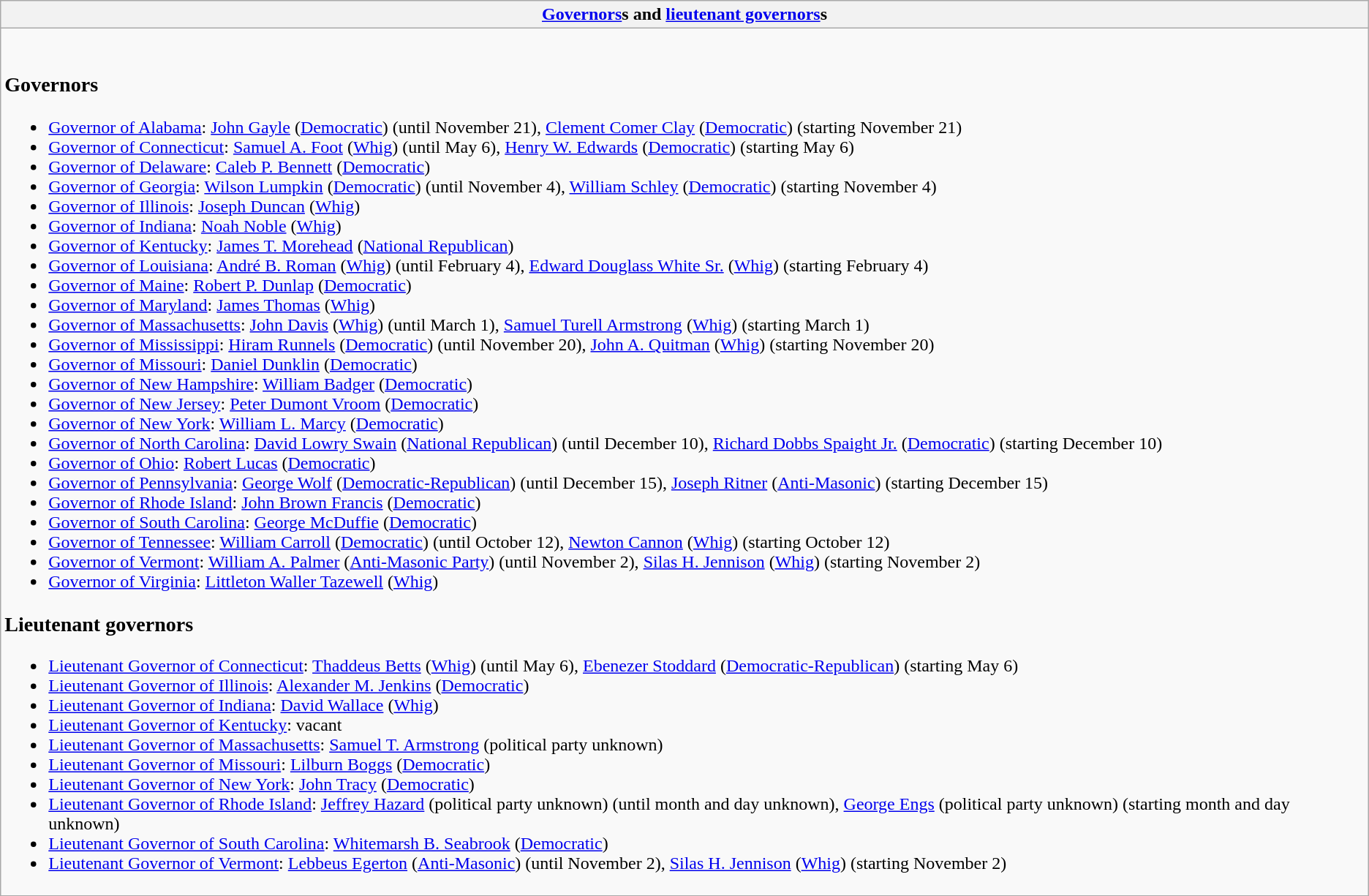<table class="wikitable collapsible collapsed">
<tr>
<th><a href='#'>Governors</a>s and <a href='#'>lieutenant governors</a>s</th>
</tr>
<tr>
<td><br><h3>Governors</h3><ul><li><a href='#'>Governor of Alabama</a>: <a href='#'>John Gayle</a> (<a href='#'>Democratic</a>) (until November 21), <a href='#'>Clement Comer Clay</a> (<a href='#'>Democratic</a>) (starting November 21)</li><li><a href='#'>Governor of Connecticut</a>: <a href='#'>Samuel A. Foot</a> (<a href='#'>Whig</a>) (until May 6), <a href='#'>Henry W. Edwards</a> (<a href='#'>Democratic</a>) (starting May 6)</li><li><a href='#'>Governor of Delaware</a>: <a href='#'>Caleb P. Bennett</a> (<a href='#'>Democratic</a>)</li><li><a href='#'>Governor of Georgia</a>: <a href='#'>Wilson Lumpkin</a> (<a href='#'>Democratic</a>) (until November 4), <a href='#'>William Schley</a> (<a href='#'>Democratic</a>) (starting November 4)</li><li><a href='#'>Governor of Illinois</a>: <a href='#'>Joseph Duncan</a> (<a href='#'>Whig</a>)</li><li><a href='#'>Governor of Indiana</a>: <a href='#'>Noah Noble</a> (<a href='#'>Whig</a>)</li><li><a href='#'>Governor of Kentucky</a>: <a href='#'>James T. Morehead</a> (<a href='#'>National Republican</a>)</li><li><a href='#'>Governor of Louisiana</a>: <a href='#'>André B. Roman</a> (<a href='#'>Whig</a>) (until February 4), <a href='#'>Edward Douglass White Sr.</a> (<a href='#'>Whig</a>) (starting February 4)</li><li><a href='#'>Governor of Maine</a>: <a href='#'>Robert P. Dunlap</a> (<a href='#'>Democratic</a>)</li><li><a href='#'>Governor of Maryland</a>: <a href='#'>James Thomas</a> (<a href='#'>Whig</a>)</li><li><a href='#'>Governor of Massachusetts</a>: <a href='#'>John Davis</a> (<a href='#'>Whig</a>) (until March 1), <a href='#'>Samuel Turell Armstrong</a> (<a href='#'>Whig</a>) (starting March 1)</li><li><a href='#'>Governor of Mississippi</a>: <a href='#'>Hiram Runnels</a> (<a href='#'>Democratic</a>) (until November 20), <a href='#'>John A. Quitman</a> (<a href='#'>Whig</a>) (starting November 20)</li><li><a href='#'>Governor of Missouri</a>: <a href='#'>Daniel Dunklin</a> (<a href='#'>Democratic</a>)</li><li><a href='#'>Governor of New Hampshire</a>: <a href='#'>William Badger</a> (<a href='#'>Democratic</a>)</li><li><a href='#'>Governor of New Jersey</a>: <a href='#'>Peter Dumont Vroom</a> (<a href='#'>Democratic</a>)</li><li><a href='#'>Governor of New York</a>: <a href='#'>William L. Marcy</a> (<a href='#'>Democratic</a>)</li><li><a href='#'>Governor of North Carolina</a>: <a href='#'>David Lowry Swain</a> (<a href='#'>National Republican</a>) (until December 10), <a href='#'>Richard Dobbs Spaight Jr.</a> (<a href='#'>Democratic</a>) (starting December 10)</li><li><a href='#'>Governor of Ohio</a>: <a href='#'>Robert Lucas</a> (<a href='#'>Democratic</a>)</li><li><a href='#'>Governor of Pennsylvania</a>: <a href='#'>George Wolf</a> (<a href='#'>Democratic-Republican</a>) (until December 15), <a href='#'>Joseph Ritner</a> (<a href='#'>Anti-Masonic</a>) (starting December 15)</li><li><a href='#'>Governor of Rhode Island</a>: <a href='#'>John Brown Francis</a> (<a href='#'>Democratic</a>)</li><li><a href='#'>Governor of South Carolina</a>: <a href='#'>George McDuffie</a> (<a href='#'>Democratic</a>)</li><li><a href='#'>Governor of Tennessee</a>: <a href='#'>William Carroll</a> (<a href='#'>Democratic</a>) (until October 12), <a href='#'>Newton Cannon</a> (<a href='#'>Whig</a>) (starting October 12)</li><li><a href='#'>Governor of Vermont</a>: <a href='#'>William A. Palmer</a> (<a href='#'>Anti-Masonic Party</a>) (until November 2), <a href='#'>Silas H. Jennison</a> (<a href='#'>Whig</a>) (starting November 2)</li><li><a href='#'>Governor of Virginia</a>: <a href='#'>Littleton Waller Tazewell</a> (<a href='#'>Whig</a>)</li></ul><h3>Lieutenant governors</h3><ul><li><a href='#'>Lieutenant Governor of Connecticut</a>: <a href='#'>Thaddeus Betts</a> (<a href='#'>Whig</a>) (until May 6), <a href='#'>Ebenezer Stoddard</a> (<a href='#'>Democratic-Republican</a>) (starting May 6)</li><li><a href='#'>Lieutenant Governor of Illinois</a>: <a href='#'>Alexander M. Jenkins</a> (<a href='#'>Democratic</a>)</li><li><a href='#'>Lieutenant Governor of Indiana</a>: <a href='#'>David Wallace</a> (<a href='#'>Whig</a>)</li><li><a href='#'>Lieutenant Governor of Kentucky</a>: vacant</li><li><a href='#'>Lieutenant Governor of Massachusetts</a>: <a href='#'>Samuel T. Armstrong</a> (political party unknown)</li><li><a href='#'>Lieutenant Governor of Missouri</a>: <a href='#'>Lilburn Boggs</a> (<a href='#'>Democratic</a>)</li><li><a href='#'>Lieutenant Governor of New York</a>: <a href='#'>John Tracy</a> (<a href='#'>Democratic</a>)</li><li><a href='#'>Lieutenant Governor of Rhode Island</a>: <a href='#'>Jeffrey Hazard</a> (political party unknown) (until month and day unknown), <a href='#'>George Engs</a> (political party unknown) (starting month and day unknown)</li><li><a href='#'>Lieutenant Governor of South Carolina</a>: <a href='#'>Whitemarsh B. Seabrook</a> (<a href='#'>Democratic</a>)</li><li><a href='#'>Lieutenant Governor of Vermont</a>: <a href='#'>Lebbeus Egerton</a> (<a href='#'>Anti-Masonic</a>) (until November 2), <a href='#'>Silas H. Jennison</a> (<a href='#'>Whig</a>) (starting November 2)</li></ul></td>
</tr>
</table>
